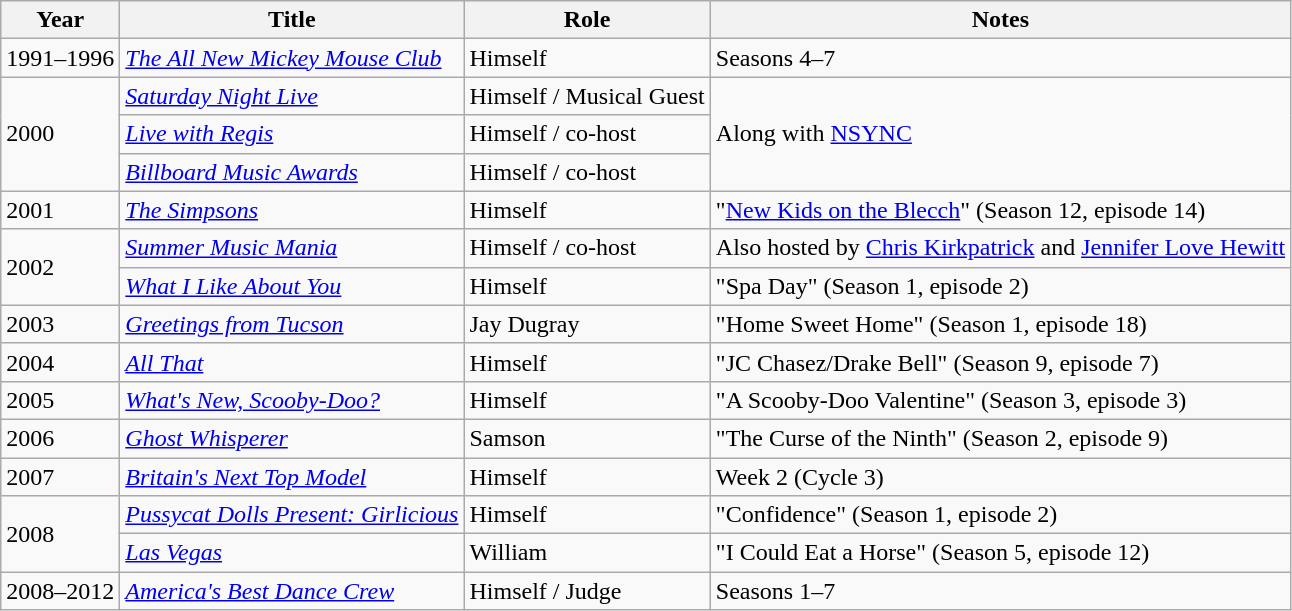<table class="wikitable sortable">
<tr>
<th>Year</th>
<th>Title</th>
<th>Role</th>
<th class="unsortable">Notes</th>
</tr>
<tr>
<td>1991–1996</td>
<td><em><a href='#'>The All New Mickey Mouse Club</a></em></td>
<td>Himself</td>
<td>Seasons 4–7</td>
</tr>
<tr>
<td rowspan="3">2000</td>
<td><em><a href='#'>Saturday Night Live</a></em></td>
<td>Himself / Musical Guest</td>
<td rowspan="3">Along with <a href='#'>NSYNC</a></td>
</tr>
<tr>
<td><em><a href='#'>Live with Regis</a></em></td>
<td>Himself / co-host</td>
</tr>
<tr>
<td><em><a href='#'>Billboard Music Awards</a></em></td>
<td>Himself / co-host</td>
</tr>
<tr>
<td>2001</td>
<td><em><a href='#'>The Simpsons</a></em></td>
<td>Himself</td>
<td>"<a href='#'>New Kids on the Blecch</a>" (Season 12, episode 14)</td>
</tr>
<tr>
<td rowspan="2">2002</td>
<td><em><a href='#'>Summer Music Mania</a></em></td>
<td>Himself / co-host</td>
<td>Also hosted by <a href='#'>Chris Kirkpatrick</a> and <a href='#'>Jennifer Love Hewitt</a></td>
</tr>
<tr>
<td><em><a href='#'>What I Like About You</a></em></td>
<td>Himself</td>
<td>"Spa Day" (Season 1, episode 2)</td>
</tr>
<tr>
<td>2003</td>
<td><em><a href='#'>Greetings from Tucson</a></em></td>
<td>Jay Dugray</td>
<td>"Home Sweet Home" (Season 1, episode 18)</td>
</tr>
<tr>
<td>2004</td>
<td><em><a href='#'>All That</a></em></td>
<td>Himself</td>
<td>"JC Chasez/Drake Bell" (Season 9, episode 7)</td>
</tr>
<tr>
<td>2005</td>
<td><em><a href='#'>What's New, Scooby-Doo?</a></em></td>
<td>Himself</td>
<td>"A Scooby-Doo Valentine" (Season 3, episode 3)</td>
</tr>
<tr>
<td>2006</td>
<td><em><a href='#'>Ghost Whisperer</a></em></td>
<td>Samson</td>
<td>"The Curse of the Ninth" (Season 2, episode 9)</td>
</tr>
<tr>
<td>2007</td>
<td><em><a href='#'>Britain's Next Top Model</a></em></td>
<td>Himself</td>
<td>Week 2 (Cycle 3)</td>
</tr>
<tr>
<td rowspan="2">2008</td>
<td><em><a href='#'>Pussycat Dolls Present: Girlicious</a></em></td>
<td>Himself</td>
<td>"Confidence" (Season 1, episode 2)</td>
</tr>
<tr>
<td><em><a href='#'>Las Vegas</a></em></td>
<td>William</td>
<td>"I Could Eat a Horse" (Season 5, episode 12)</td>
</tr>
<tr>
<td>2008–2012</td>
<td><em><a href='#'>America's Best Dance Crew</a></em></td>
<td>Himself / Judge</td>
<td>Seasons 1–7</td>
</tr>
</table>
